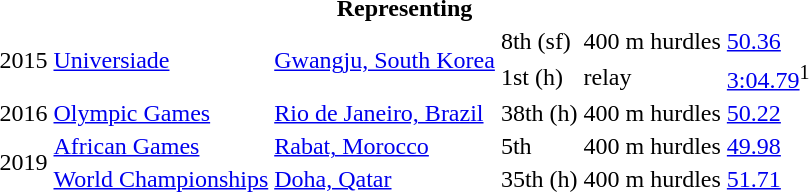<table>
<tr>
<th colspan="6">Representing </th>
</tr>
<tr>
<td rowspan=2>2015</td>
<td rowspan=2><a href='#'>Universiade</a></td>
<td rowspan=2><a href='#'>Gwangju, South Korea</a></td>
<td>8th (sf)</td>
<td>400 m hurdles</td>
<td><a href='#'>50.36</a></td>
</tr>
<tr>
<td>1st (h)</td>
<td> relay</td>
<td><a href='#'>3:04.79</a><sup>1</sup></td>
</tr>
<tr>
<td>2016</td>
<td><a href='#'>Olympic Games</a></td>
<td><a href='#'>Rio de Janeiro, Brazil</a></td>
<td>38th (h)</td>
<td>400 m hurdles</td>
<td><a href='#'>50.22</a></td>
</tr>
<tr>
<td rowspan=2>2019</td>
<td><a href='#'>African Games</a></td>
<td><a href='#'>Rabat, Morocco</a></td>
<td>5th</td>
<td>400 m hurdles</td>
<td><a href='#'>49.98</a></td>
</tr>
<tr>
<td><a href='#'>World Championships</a></td>
<td><a href='#'>Doha, Qatar</a></td>
<td>35th (h)</td>
<td>400 m hurdles</td>
<td><a href='#'>51.71</a></td>
</tr>
</table>
